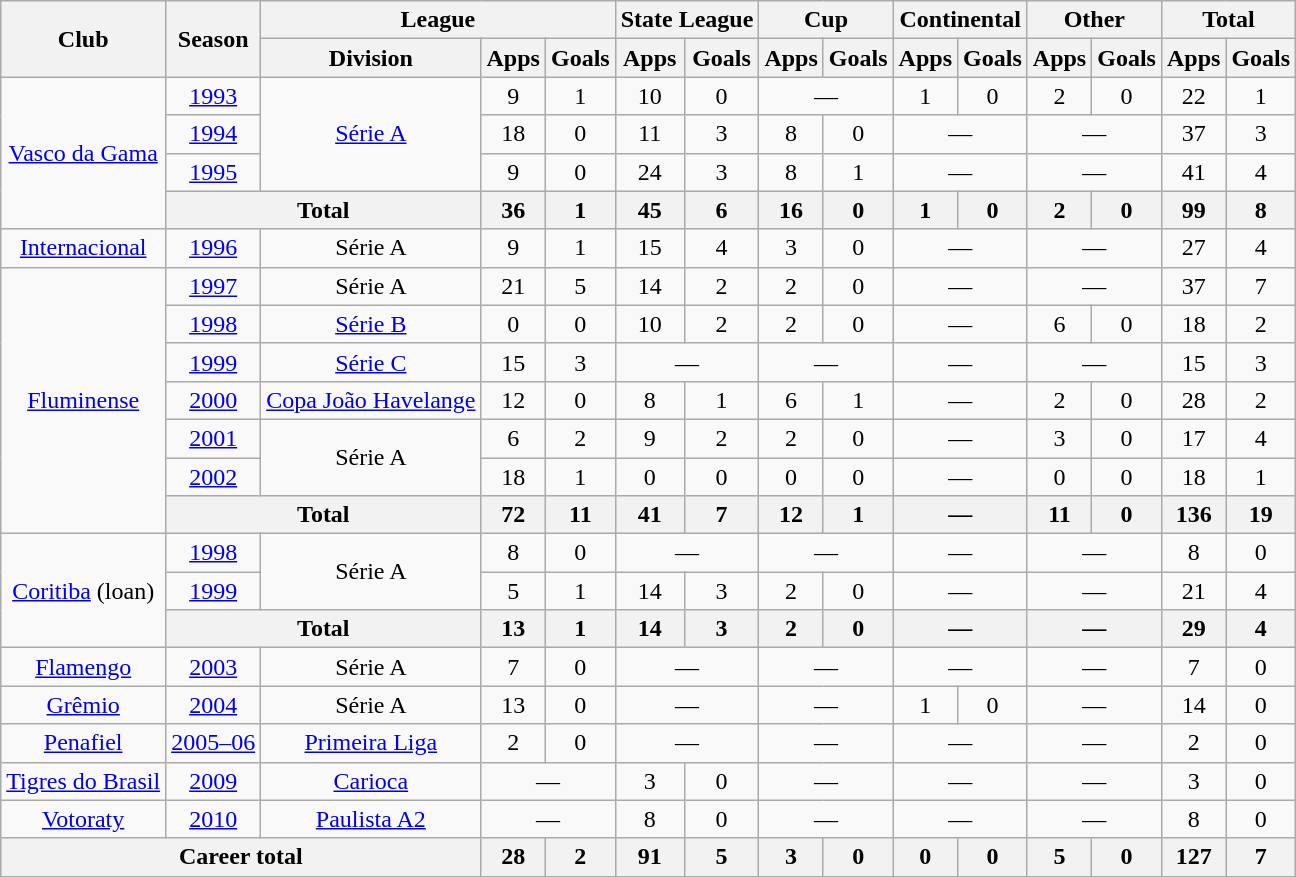<table class="wikitable" style="text-align: center;">
<tr>
<th rowspan="2">Club</th>
<th rowspan="2">Season</th>
<th colspan="3">League</th>
<th colspan="2">State League</th>
<th colspan="2">Cup</th>
<th colspan="2">Continental</th>
<th colspan="2">Other</th>
<th colspan="2">Total</th>
</tr>
<tr>
<th>Division</th>
<th>Apps</th>
<th>Goals</th>
<th>Apps</th>
<th>Goals</th>
<th>Apps</th>
<th>Goals</th>
<th>Apps</th>
<th>Goals</th>
<th>Apps</th>
<th>Goals</th>
<th>Apps</th>
<th>Goals</th>
</tr>
<tr>
<td rowspan="4" valign="center"><a href='#'>Vasco da Gama</a></td>
<td><a href='#'>1993</a></td>
<td rowspan="3"><a href='#'>Série A</a></td>
<td>9</td>
<td>1</td>
<td>10</td>
<td>0</td>
<td colspan="2">—</td>
<td>1</td>
<td>0</td>
<td>2</td>
<td>0</td>
<td>22</td>
<td>1</td>
</tr>
<tr>
<td><a href='#'>1994</a></td>
<td>18</td>
<td>0</td>
<td>11</td>
<td>3</td>
<td>8</td>
<td>0</td>
<td colspan="2">—</td>
<td colspan="2">—</td>
<td>37</td>
<td>3</td>
</tr>
<tr>
<td><a href='#'>1995</a></td>
<td>9</td>
<td>0</td>
<td>24</td>
<td>3</td>
<td>8</td>
<td>1</td>
<td colspan="2">—</td>
<td colspan="2">—</td>
<td>41</td>
<td>4</td>
</tr>
<tr>
<th colspan="2">Total</th>
<th>36</th>
<th>1</th>
<th>45</th>
<th>6</th>
<th>16</th>
<th>0</th>
<th>1</th>
<th>0</th>
<th>2</th>
<th>0</th>
<th>99</th>
<th>8</th>
</tr>
<tr>
<td valign="center"><a href='#'>Internacional</a></td>
<td><a href='#'>1996</a></td>
<td>Série A</td>
<td>9</td>
<td>1</td>
<td>15</td>
<td>4</td>
<td>3</td>
<td>0</td>
<td colspan="2">—</td>
<td colspan="2">—</td>
<td>27</td>
<td>4</td>
</tr>
<tr>
<td rowspan="7" valign="center"><a href='#'>Fluminense</a></td>
<td><a href='#'>1997</a></td>
<td>Série A</td>
<td>21</td>
<td>5</td>
<td>14</td>
<td>2</td>
<td>2</td>
<td>0</td>
<td colspan="2">—</td>
<td colspan="2">—</td>
<td>37</td>
<td>7</td>
</tr>
<tr>
<td><a href='#'>1998</a></td>
<td><a href='#'>Série B</a></td>
<td>0</td>
<td>0</td>
<td>10</td>
<td>2</td>
<td>2</td>
<td>0</td>
<td colspan="2">—</td>
<td>6</td>
<td>0</td>
<td>18</td>
<td>2</td>
</tr>
<tr>
<td><a href='#'>1999</a></td>
<td><a href='#'>Série C</a></td>
<td>15</td>
<td>3</td>
<td colspan="2">—</td>
<td colspan="2">—</td>
<td colspan="2">—</td>
<td colspan="2">—</td>
<td>15</td>
<td>3</td>
</tr>
<tr>
<td><a href='#'>2000</a></td>
<td><a href='#'>Copa João Havelange</a></td>
<td>12</td>
<td>0</td>
<td>8</td>
<td>1</td>
<td>6</td>
<td>1</td>
<td colspan="2">—</td>
<td>2</td>
<td>0</td>
<td>28</td>
<td>2</td>
</tr>
<tr>
<td><a href='#'>2001</a></td>
<td rowspan="2">Série A</td>
<td>6</td>
<td>2</td>
<td>9</td>
<td>2</td>
<td>2</td>
<td>0</td>
<td colspan="2">—</td>
<td>3</td>
<td>0</td>
<td>17</td>
<td>4</td>
</tr>
<tr>
<td><a href='#'>2002</a></td>
<td>18</td>
<td>1</td>
<td>0</td>
<td>0</td>
<td>0</td>
<td>0</td>
<td colspan="2">—</td>
<td>0</td>
<td>0</td>
<td>18</td>
<td>1</td>
</tr>
<tr>
<th colspan="2">Total</th>
<th>72</th>
<th>11</th>
<th>41</th>
<th>7</th>
<th>12</th>
<th>1</th>
<th colspan="2">—</th>
<th>11</th>
<th>0</th>
<th>136</th>
<th>19</th>
</tr>
<tr>
<td rowspan="3" valign="center"><a href='#'>Coritiba</a> (loan)</td>
<td><a href='#'>1998</a></td>
<td rowspan="2">Série A</td>
<td>8</td>
<td>0</td>
<td colspan="2">—</td>
<td colspan="2">—</td>
<td colspan="2">—</td>
<td colspan="2">—</td>
<td>8</td>
<td>0</td>
</tr>
<tr>
<td><a href='#'>1999</a></td>
<td>5</td>
<td>1</td>
<td>14</td>
<td>3</td>
<td>2</td>
<td>0</td>
<td colspan="2">—</td>
<td colspan="2">—</td>
<td>21</td>
<td>4</td>
</tr>
<tr>
<th colspan="2">Total</th>
<th>13</th>
<th>1</th>
<th>14</th>
<th>3</th>
<th>2</th>
<th>0</th>
<th colspan="2">—</th>
<th colspan="2">—</th>
<th>29</th>
<th>4</th>
</tr>
<tr>
<td valign="center"><a href='#'>Flamengo</a></td>
<td><a href='#'>2003</a></td>
<td>Série A</td>
<td>7</td>
<td>0</td>
<td colspan="2">—</td>
<td colspan="2">—</td>
<td colspan="2">—</td>
<td colspan="2">—</td>
<td>7</td>
<td>0</td>
</tr>
<tr>
<td valign="center"><a href='#'>Grêmio</a></td>
<td><a href='#'>2004</a></td>
<td>Série A</td>
<td>13</td>
<td>0</td>
<td colspan="2">—</td>
<td colspan="2">—</td>
<td>1</td>
<td>0</td>
<td colspan="2">—</td>
<td>14</td>
<td>0</td>
</tr>
<tr>
<td valign="center"><a href='#'>Penafiel</a></td>
<td><a href='#'>2005–06</a></td>
<td><a href='#'>Primeira Liga</a></td>
<td>2</td>
<td>0</td>
<td colspan="2">—</td>
<td colspan="2">—</td>
<td colspan="2">—</td>
<td colspan="2">—</td>
<td>2</td>
<td>0</td>
</tr>
<tr>
<td valign="center"><a href='#'>Tigres do Brasil</a></td>
<td><a href='#'>2009</a></td>
<td><a href='#'>Carioca</a></td>
<td colspan="2">—</td>
<td>3</td>
<td>0</td>
<td colspan="2">—</td>
<td colspan="2">—</td>
<td colspan="2">—</td>
<td>3</td>
<td>0</td>
</tr>
<tr>
<td valign="center"><a href='#'>Votoraty</a></td>
<td><a href='#'>2010</a></td>
<td><a href='#'>Paulista A2</a></td>
<td colspan="2">—</td>
<td>8</td>
<td>0</td>
<td colspan="2">—</td>
<td colspan="2">—</td>
<td colspan="2">—</td>
<td>8</td>
<td>0</td>
</tr>
<tr>
<th colspan="3"><strong>Career total</strong></th>
<th>28</th>
<th>2</th>
<th>91</th>
<th>5</th>
<th>3</th>
<th>0</th>
<th>0</th>
<th>0</th>
<th>5</th>
<th>0</th>
<th>127</th>
<th>7</th>
</tr>
</table>
